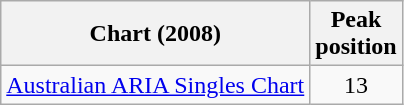<table class="wikitable">
<tr>
<th>Chart (2008)</th>
<th>Peak<br>position</th>
</tr>
<tr>
<td><a href='#'>Australian ARIA Singles Chart</a></td>
<td style="text-align:center;">13</td>
</tr>
</table>
